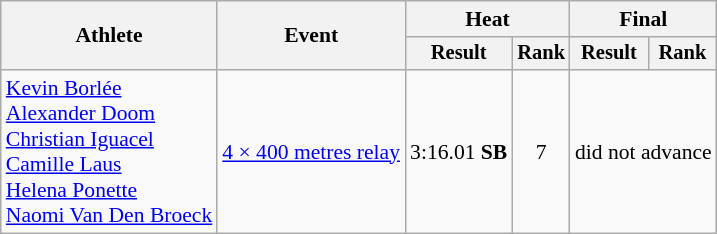<table class=wikitable style=font-size:90%>
<tr>
<th rowspan=2>Athlete</th>
<th rowspan=2>Event</th>
<th colspan=2>Heat</th>
<th colspan=2>Final</th>
</tr>
<tr style=font-size:95%>
<th>Result</th>
<th>Rank</th>
<th>Result</th>
<th>Rank</th>
</tr>
<tr align=center>
<td align=left><a href='#'>Kevin Borlée</a><br><a href='#'>Alexander Doom</a><br><a href='#'>Christian Iguacel</a><br><a href='#'>Camille Laus</a><br><a href='#'>Helena Ponette</a><br><a href='#'>Naomi Van Den Broeck</a></td>
<td align=left><a href='#'>4 × 400 metres relay</a></td>
<td>3:16.01 <strong>SB</strong></td>
<td>7</td>
<td colspan=2>did not advance</td>
</tr>
</table>
